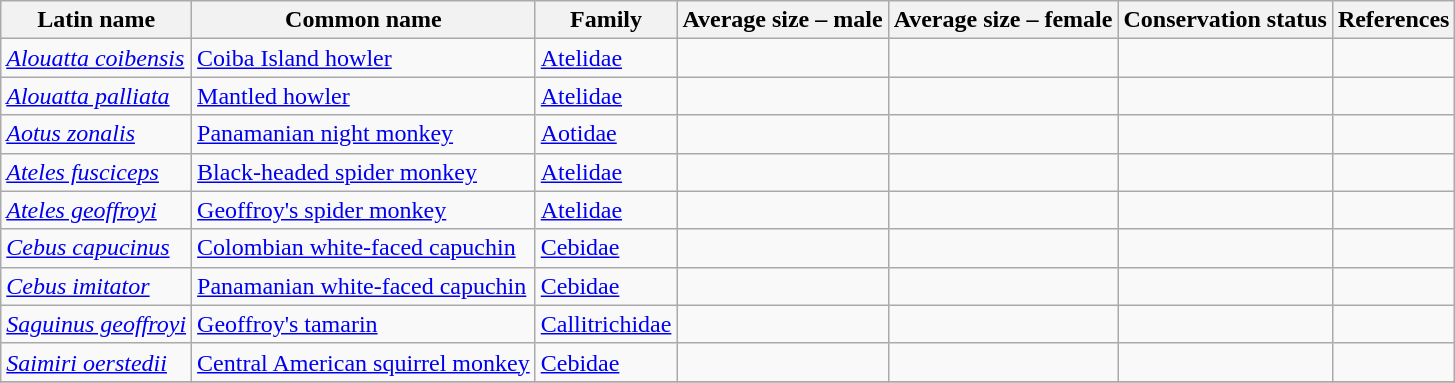<table class="wikitable sortable">
<tr>
<th>Latin name</th>
<th>Common name</th>
<th>Family</th>
<th>Average size – male</th>
<th>Average size – female</th>
<th>Conservation status</th>
<th class="unsortable">References</th>
</tr>
<tr>
<td><em><a href='#'>Alouatta coibensis</a></em></td>
<td><a href='#'>Coiba Island howler</a></td>
<td><a href='#'>Atelidae</a></td>
<td></td>
<td></td>
<td></td>
<td></td>
</tr>
<tr>
<td><em><a href='#'>Alouatta palliata</a></em></td>
<td><a href='#'>Mantled howler</a></td>
<td><a href='#'>Atelidae</a></td>
<td></td>
<td></td>
<td></td>
<td></td>
</tr>
<tr>
<td><em><a href='#'>Aotus zonalis</a></em></td>
<td><a href='#'>Panamanian night monkey</a></td>
<td><a href='#'>Aotidae</a></td>
<td></td>
<td></td>
<td></td>
<td></td>
</tr>
<tr>
<td><em><a href='#'>Ateles fusciceps</a></em></td>
<td><a href='#'>Black-headed spider monkey</a></td>
<td><a href='#'>Atelidae</a></td>
<td></td>
<td></td>
<td></td>
<td></td>
</tr>
<tr>
<td><em><a href='#'>Ateles geoffroyi</a></em></td>
<td><a href='#'>Geoffroy's spider monkey</a></td>
<td><a href='#'>Atelidae</a></td>
<td></td>
<td></td>
<td></td>
<td></td>
</tr>
<tr>
<td><em><a href='#'>Cebus capucinus</a></em></td>
<td><a href='#'>Colombian white-faced capuchin</a></td>
<td><a href='#'>Cebidae</a></td>
<td></td>
<td></td>
<td></td>
<td></td>
</tr>
<tr>
<td><em><a href='#'>Cebus imitator</a></em></td>
<td><a href='#'>Panamanian white-faced capuchin</a></td>
<td><a href='#'>Cebidae</a></td>
<td></td>
<td></td>
<td></td>
<td></td>
</tr>
<tr>
<td><em><a href='#'>Saguinus geoffroyi</a></em></td>
<td><a href='#'>Geoffroy's tamarin</a></td>
<td><a href='#'>Callitrichidae</a></td>
<td></td>
<td></td>
<td></td>
<td></td>
</tr>
<tr>
<td><em><a href='#'>Saimiri oerstedii</a></em></td>
<td><a href='#'>Central American squirrel monkey</a></td>
<td><a href='#'>Cebidae</a></td>
<td></td>
<td></td>
<td></td>
<td></td>
</tr>
<tr>
</tr>
</table>
